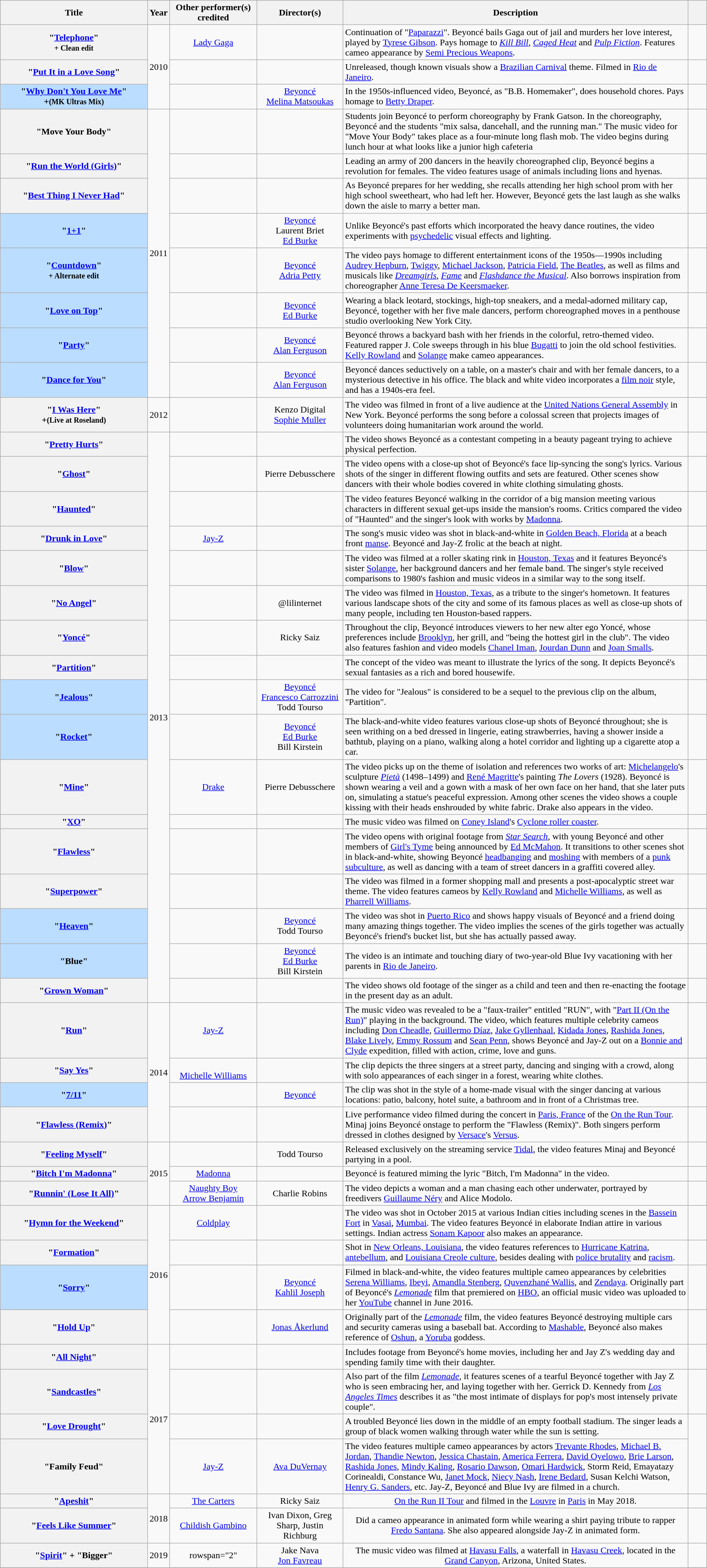<table class="wikitable sortable plainrowheaders" style="text-align:center;">
<tr>
<th scope="col" style="width:18em;">Title</th>
<th scope="col" style="width:2em;">Year</th>
<th scope="col" style="width:10em;">Other performer(s) credited</th>
<th scope="col" style="width:10em;">Director(s)</th>
<th scope="col" style="width:45em;" class="unsortable">Description</th>
<th scope="col" style="width:2em;" class="unsortable"></th>
</tr>
<tr>
<th scope="row">"<a href='#'>Telephone</a>"<br><small>+ Clean edit</small></th>
<td rowspan="3">2010</td>
<td><a href='#'>Lady Gaga</a></td>
<td></td>
<td style="text-align:left;">Continuation of "<a href='#'>Paparazzi</a>". Beyoncé bails Gaga out of jail and murders her love interest, played by <a href='#'>Tyrese Gibson</a>. Pays homage to <em><a href='#'>Kill Bill</a></em>, <em><a href='#'>Caged Heat</a></em> and <em><a href='#'>Pulp Fiction</a></em>. Features cameo appearance by <a href='#'>Semi Precious Weapons</a>.</td>
<td></td>
</tr>
<tr>
<th scope="row">"<a href='#'>Put It in a Love Song</a>"</th>
<td></td>
<td></td>
<td style="text-align:left;">Unreleased, though known visuals show a <a href='#'>Brazilian Carnival</a> theme. Filmed in <a href='#'>Rio de Janeiro</a>.</td>
<td></td>
</tr>
<tr>
<th style="background:#bdf;"scope="row">"<a href='#'>Why Don't You Love Me</a>"<br>+<small>(MK Ultras Mix)</small></th>
<td></td>
<td><a href='#'>Beyoncé</a><br><a href='#'>Melina Matsoukas</a></td>
<td style="text-align:left;">In the 1950s-influenced video, Beyoncé, as "B.B. Homemaker", does household chores. Pays homage to <a href='#'>Betty Draper</a>.</td>
<td></td>
</tr>
<tr>
<th scope="row">"Move Your Body"</th>
<td rowspan="8">2011</td>
<td></td>
<td></td>
<td style="text-align:left;">Students join Beyoncé to perform choreography by Frank Gatson. In the choreography, Beyoncé and the students "mix salsa, dancehall, and the running man." The music video for "Move Your Body" takes place as a four-minute long flash mob. The video begins during lunch hour at what looks like a junior high cafeteria</td>
<td></td>
</tr>
<tr>
<th scope="row">"<a href='#'>Run the World (Girls)</a>"</th>
<td></td>
<td></td>
<td style="text-align:left;">Leading an army of 200 dancers in the heavily choreographed clip, Beyoncé begins a revolution for females. The video features usage of animals including lions and hyenas.</td>
<td></td>
</tr>
<tr>
<th scope="row">"<a href='#'>Best Thing I Never Had</a>"</th>
<td></td>
<td></td>
<td style="text-align:left;">As Beyoncé prepares for her wedding, she recalls attending her high school prom with her high school sweetheart, who had left her. However, Beyoncé gets the last laugh as she walks down the aisle to marry a better man.</td>
<td></td>
</tr>
<tr>
<th style="background:#bdf;"scope="row">"<a href='#'>1+1</a>"</th>
<td></td>
<td><a href='#'>Beyoncé</a><br>Laurent Briet<br><a href='#'>Ed Burke</a></td>
<td style="text-align:left;">Unlike Beyoncé's past efforts which incorporated the heavy dance routines, the video experiments with <a href='#'>psychedelic</a> visual effects and lighting.</td>
<td></td>
</tr>
<tr>
<th style="background:#bdf;"scope="row">"<a href='#'>Countdown</a>"<br><small>+ Alternate edit</small></th>
<td></td>
<td><a href='#'>Beyoncé</a><br><a href='#'>Adria Petty</a></td>
<td style="text-align:left;">The video pays homage to different entertainment icons of the 1950s—1990s including <a href='#'>Audrey Hepburn</a>, <a href='#'>Twiggy</a>, <a href='#'>Michael Jackson</a>, <a href='#'>Patricia Field</a>, <a href='#'>The Beatles</a>, as well as films and musicals like <em><a href='#'>Dreamgirls</a></em>, <em><a href='#'>Fame</a></em> and <em><a href='#'>Flashdance the Musical</a></em>. Also borrows inspiration from choreographer <a href='#'>Anne Teresa De Keersmaeker</a>.</td>
<td><br></td>
</tr>
<tr>
<th style="background:#bdf;"scope="row">"<a href='#'>Love on Top</a>"</th>
<td></td>
<td><a href='#'>Beyoncé</a><br><a href='#'>Ed Burke</a></td>
<td style="text-align:left;">Wearing a black leotard, stockings, high-top sneakers, and a medal-adorned military cap, Beyoncé, together with her five male dancers, perform choreographed moves in a penthouse studio overlooking New York City.</td>
<td></td>
</tr>
<tr>
<th style="background:#bdf;"scope="row">"<a href='#'>Party</a>"</th>
<td></td>
<td><a href='#'>Beyoncé</a><br><a href='#'>Alan Ferguson</a></td>
<td style="text-align:left;">Beyoncé throws a backyard bash with her friends in the colorful, retro-themed video. Featured rapper J. Cole sweeps through in his blue <a href='#'>Bugatti</a> to join the old school festivities. <a href='#'>Kelly Rowland</a> and <a href='#'>Solange</a> make cameo appearances.</td>
<td><br></td>
</tr>
<tr>
<th style="background:#bdf;"scope="row">"<a href='#'>Dance for You</a>"</th>
<td></td>
<td><a href='#'>Beyoncé</a><br><a href='#'>Alan Ferguson</a></td>
<td style="text-align:left;">Beyoncé dances seductively on a table, on a master's chair and with her female dancers, to a mysterious detective in his office. The black and white video incorporates a <a href='#'>film noir</a> style, and has a 1940s-era feel.</td>
<td></td>
</tr>
<tr>
<th scope="row">"<a href='#'>I Was Here</a>"<br>+<small>(Live at Roseland)</small></th>
<td>2012</td>
<td></td>
<td>Kenzo Digital<br><a href='#'>Sophie Muller</a></td>
<td style="text-align:left;">The video was filmed in front of a live audience at the <a href='#'>United Nations General Assembly</a> in New York. Beyoncé performs the song before a colossal screen that projects images of volunteers doing humanitarian work around the world.</td>
<td></td>
</tr>
<tr>
<th scope="row">"<a href='#'>Pretty Hurts</a>"</th>
<td rowspan="17">2013</td>
<td></td>
<td></td>
<td style="text-align:left;">The video shows Beyoncé as a contestant competing in a beauty pageant trying to achieve physical perfection.</td>
<td></td>
</tr>
<tr>
<th scope="row">"<a href='#'>Ghost</a>"</th>
<td></td>
<td>Pierre Debusschere</td>
<td style="text-align:left;">The video opens with a close-up shot of Beyoncé's face lip-syncing the song's lyrics. Various shots of the singer in different flowing outfits and sets are featured. Other scenes show dancers with their whole bodies covered in white clothing simulating ghosts.</td>
<td><br></td>
</tr>
<tr>
<th scope="row">"<a href='#'>Haunted</a>"</th>
<td></td>
<td></td>
<td style="text-align:left;">The video features Beyoncé walking in the corridor of a big mansion meeting various characters in different sexual get-ups inside the mansion's rooms. Critics compared the video of "Haunted" and the singer's look with works by <a href='#'>Madonna</a>.</td>
<td><br></td>
</tr>
<tr>
<th scope="row">"<a href='#'>Drunk in Love</a>"</th>
<td><a href='#'>Jay-Z</a></td>
<td></td>
<td style="text-align:left;">The song's music video was shot in black-and-white in <a href='#'>Golden Beach, Florida</a> at a beach front <a href='#'>manse</a>. Beyoncé and Jay-Z frolic at the beach at night.</td>
<td><br></td>
</tr>
<tr>
<th scope="row">"<a href='#'>Blow</a>"</th>
<td></td>
<td></td>
<td style="text-align:left;">The video was filmed at a roller skating rink in <a href='#'>Houston, Texas</a> and it features Beyoncé's sister <a href='#'>Solange</a>, her background dancers and her female band. The singer's style received comparisons to 1980's fashion and music videos in a similar way to the song itself.</td>
<td><br></td>
</tr>
<tr>
<th scope="row">"<a href='#'>No Angel</a>"</th>
<td></td>
<td>@lilinternet</td>
<td style="text-align:left;">The video was filmed in <a href='#'>Houston, Texas</a>, as a tribute to the singer's hometown. It features various landscape shots of the city and some of its famous places as well as close-up shots of many people, including ten Houston-based rappers.</td>
<td><br></td>
</tr>
<tr>
<th scope="row">"<a href='#'>Yoncé</a>"</th>
<td></td>
<td>Ricky Saiz</td>
<td style="text-align:left;">Throughout the clip, Beyoncé introduces viewers to her new alter ego Yoncé, whose preferences include <a href='#'>Brooklyn</a>, her grill, and "being the hottest girl in the club". The video also features fashion and video models <a href='#'>Chanel Iman</a>, <a href='#'>Jourdan Dunn</a> and <a href='#'>Joan Smalls</a>.</td>
<td><br></td>
</tr>
<tr>
<th scope="row">"<a href='#'>Partition</a>"</th>
<td></td>
<td></td>
<td style="text-align:left;">The concept of the video was meant to illustrate the lyrics of the song. It depicts Beyoncé's sexual fantasies as a rich and bored housewife.</td>
<td><br></td>
</tr>
<tr>
<th style="background:#bdf;"scope="row">"<a href='#'>Jealous</a>"</th>
<td></td>
<td><a href='#'>Beyoncé</a><br><a href='#'>Francesco Carrozzini</a><br>Todd Tourso</td>
<td style="text-align:left;">The video for "Jealous" is considered to be a sequel to the previous clip on the album, "Partition".</td>
<td></td>
</tr>
<tr>
<th style="background:#bdf;"scope="row">"<a href='#'>Rocket</a>"</th>
<td></td>
<td><a href='#'>Beyoncé</a><br><a href='#'>Ed Burke</a><br>Bill Kirstein</td>
<td style="text-align:left;">The black-and-white video features various close-up shots of Beyoncé throughout; she is seen writhing on a bed dressed in lingerie, eating strawberries, having a shower inside a bathtub, playing on a piano, walking along a hotel corridor and lighting up a cigarette atop a car.</td>
<td></td>
</tr>
<tr>
<th scope="row">"<a href='#'>Mine</a>"</th>
<td><a href='#'>Drake</a></td>
<td>Pierre Debusschere</td>
<td style="text-align:left;">The video picks up on the theme of isolation and references two works of art: <a href='#'>Michelangelo</a>'s sculpture <em><a href='#'>Pietà</a></em> (1498–1499) and <a href='#'>René Magritte</a>'s painting <em>The Lovers</em> (1928). Beyoncé is shown wearing a veil and a gown with a mask of her own face on her hand, that she later puts on, simulating a statue's peaceful expression. Among other scenes the video shows a couple kissing with their heads enshrouded by white fabric. Drake also appears in the video.</td>
<td></td>
</tr>
<tr>
<th scope="row">"<a href='#'>XO</a>"</th>
<td></td>
<td></td>
<td style="text-align:left;">The music video was filmed on <a href='#'>Coney Island</a>'s <a href='#'>Cyclone roller coaster</a>.</td>
<td></td>
</tr>
<tr>
<th scope="row">"<a href='#'>Flawless</a>"</th>
<td></td>
<td></td>
<td style="text-align:left;">The video opens with original footage from <em><a href='#'>Star Search</a></em>, with young Beyoncé and other members of <a href='#'>Girl's Tyme</a> being announced by <a href='#'>Ed McMahon</a>. It transitions to other scenes shot in black-and-white, showing Beyoncé <a href='#'>headbanging</a> and <a href='#'>moshing</a> with members of a <a href='#'>punk subculture</a>, as well as dancing with a team of street dancers in a graffiti covered alley.</td>
<td><br></td>
</tr>
<tr>
<th scope="row">"<a href='#'>Superpower</a>"</th>
<td></td>
<td></td>
<td style="text-align:left;">The video was filmed in a former shopping mall and presents a post-apocalyptic street war theme. The video features cameos by <a href='#'>Kelly Rowland</a> and <a href='#'>Michelle Williams</a>, as well as <a href='#'>Pharrell Williams</a>.</td>
<td></td>
</tr>
<tr>
<th style="background:#bdf;"scope="row">"<a href='#'>Heaven</a>"</th>
<td></td>
<td><a href='#'>Beyoncé</a><br>Todd Tourso</td>
<td style="text-align:left;">The video was shot in <a href='#'>Puerto Rico</a> and shows happy visuals of Beyoncé and a friend doing many amazing things together. The video implies the scenes of the girls together was actually Beyoncé's friend's bucket list, but she has actually passed away.</td>
<td><br></td>
</tr>
<tr>
<th style="background:#bdf;"scope="row">"Blue"</th>
<td></td>
<td><a href='#'>Beyoncé</a><br><a href='#'>Ed Burke</a><br>Bill Kirstein</td>
<td style="text-align:left;">The video is an intimate and touching diary of two-year-old Blue Ivy vacationing with her parents in <a href='#'>Rio de Janeiro</a>.</td>
<td></td>
</tr>
<tr>
<th scope="row">"<a href='#'>Grown Woman</a>"</th>
<td></td>
<td></td>
<td style="text-align:left;">The video shows old footage of the singer as a child and teen and then re-enacting the footage in the present day as an adult.</td>
<td></td>
</tr>
<tr>
<th scope="row">"<a href='#'>Run</a>"</th>
<td rowspan="4">2014</td>
<td><a href='#'>Jay-Z</a></td>
<td></td>
<td style="text-align:left;">The music video was revealed to be a "faux-trailer" entitled "RUN", with "<a href='#'>Part II (On the Run)</a>" playing in the background. The video, which features multiple celebrity cameos including <a href='#'>Don Cheadle</a>, <a href='#'>Guillermo Díaz</a>, <a href='#'>Jake Gyllenhaal</a>, <a href='#'>Kidada Jones</a>, <a href='#'>Rashida Jones</a>, <a href='#'>Blake Lively</a>, <a href='#'>Emmy Rossum</a> and <a href='#'>Sean Penn</a>, shows Beyoncé and Jay-Z out on a <a href='#'>Bonnie and Clyde</a> expedition, filled with action, crime, love and guns.</td>
<td></td>
</tr>
<tr>
<th scope="row">"<a href='#'>Say Yes</a>"</th>
<td><br><a href='#'>Michelle Williams</a></td>
<td></td>
<td style="text-align:left;">The clip depicts the three singers at a street party, dancing and singing with a crowd, along with solo appearances of each singer in a forest, wearing white clothes.</td>
<td></td>
</tr>
<tr>
<th style="background:#bdf;"scope="row">"<a href='#'>7/11</a>"</th>
<td></td>
<td><a href='#'>Beyoncé</a></td>
<td style="text-align:left;">The clip was shot in the style of a home-made visual with the singer dancing at various locations: patio, balcony, hotel suite, a bathroom and in front of a Christmas tree.</td>
<td></td>
</tr>
<tr>
<th scope="row">"<a href='#'>Flawless (Remix)</a>"</th>
<td></td>
<td></td>
<td style="text-align:left;">Live performance video filmed during the concert in <a href='#'>Paris, France</a> of the <a href='#'>On the Run Tour</a>. Minaj joins Beyoncé onstage to perform the "Flawless (Remix)". Both singers perform dressed in clothes designed by <a href='#'>Versace</a>'s <a href='#'>Versus</a>.</td>
<td></td>
</tr>
<tr>
<th scope="row">"<a href='#'>Feeling Myself</a>"</th>
<td rowspan="3">2015</td>
<td></td>
<td>Todd Tourso</td>
<td style="text-align:left;">Released exclusively on the streaming service <a href='#'>Tidal</a>, the video features Minaj and Beyoncé partying in a pool.</td>
<td></td>
</tr>
<tr>
<th scope="row">"<a href='#'>Bitch I'm Madonna</a>"</th>
<td><a href='#'>Madonna</a><br></td>
<td></td>
<td style="text-align:left;">Beyoncé is featured miming the lyric "Bitch, I'm Madonna" in the video.</td>
<td style="text-align:center;"></td>
</tr>
<tr>
<th scope="row">"<a href='#'>Runnin' (Lose It All)</a>"</th>
<td><a href='#'>Naughty Boy</a><br><a href='#'>Arrow Benjamin</a></td>
<td>Charlie Robins</td>
<td style="text-align:left;">The video depicts a woman and a man chasing each other underwater, portrayed by freedivers <a href='#'>Guillaume Néry</a> and Alice Modolo.</td>
<td></td>
</tr>
<tr>
<th scope="row">"<a href='#'>Hymn for the Weekend</a>"</th>
<td rowspan="4">2016</td>
<td><a href='#'>Coldplay</a></td>
<td></td>
<td style="text-align:left;">The video was shot in October 2015 at various Indian cities including scenes in the <a href='#'>Bassein Fort</a> in <a href='#'>Vasai</a>, <a href='#'>Mumbai</a>. The video features Beyoncé in elaborate Indian attire in various settings. Indian actress <a href='#'>Sonam Kapoor</a> also makes an appearance.</td>
<td></td>
</tr>
<tr>
<th scope="row">"<a href='#'>Formation</a>"</th>
<td></td>
<td></td>
<td style="text-align:left;">Shot in <a href='#'>New Orleans, Louisiana</a>, the video features references to <a href='#'>Hurricane Katrina</a>, <a href='#'>antebellum</a>, and <a href='#'>Louisiana Creole culture</a>, besides dealing with <a href='#'>police brutality</a> and <a href='#'>racism</a>.</td>
<td></td>
</tr>
<tr>
<th style="background:#bdf;"scope="row">"<a href='#'>Sorry</a>"</th>
<td></td>
<td><a href='#'>Beyoncé</a><br><a href='#'>Kahlil Joseph</a></td>
<td style="text-align:left;">Filmed in black-and-white, the video features multiple cameo appearances by celebrities <a href='#'>Serena Williams</a>, <a href='#'>Ibeyi</a>, <a href='#'>Amandla Stenberg</a>, <a href='#'>Quvenzhané Wallis</a>, and <a href='#'>Zendaya</a>. Originally part of Beyoncé's <em><a href='#'>Lemonade</a></em> film that premiered on <a href='#'>HBO</a>, an official music video was uploaded to her <a href='#'>YouTube</a> channel in June 2016.</td>
<td></td>
</tr>
<tr>
<th scope="row">"<a href='#'>Hold Up</a>"</th>
<td></td>
<td><a href='#'>Jonas Åkerlund</a></td>
<td style="text-align:left;">Originally part of the <em><a href='#'>Lemonade</a></em> film, the video features Beyoncé destroying multiple cars and security cameras using a baseball bat. According to <a href='#'>Mashable</a>, Beyoncé also makes reference of <a href='#'>Oshun</a>, a <a href='#'>Yoruba</a> goddess.</td>
<td></td>
</tr>
<tr>
<th scope="row">"<a href='#'>All Night</a>"</th>
<td rowspan="4">2017</td>
<td></td>
<td></td>
<td style="text-align:left;">Includes footage from Beyoncé's home movies, including her and Jay Z's wedding day and spending family time with their daughter.</td>
<td></td>
</tr>
<tr>
<th scope="row">"<a href='#'>Sandcastles</a>"</th>
<td></td>
<td></td>
<td style="text-align:left;">Also part of the film <em><a href='#'>Lemonade</a></em>, it features scenes of a tearful Beyoncé together with Jay Z who is seen embracing her, and laying together with her. Gerrick D. Kennedy from <em><a href='#'>Los Angeles Times</a></em> describes it as "the most intimate of displays for pop's most intensely private couple".</td>
<td></td>
</tr>
<tr>
<th scope="row">"<a href='#'>Love Drought</a>"</th>
<td></td>
<td></td>
<td style="text-align:left;">A troubled Beyoncé lies down in the middle of an empty football stadium. The singer leads a group of black women walking through water while the sun is setting.</td>
<td rowspan="2"></td>
</tr>
<tr>
<th scope="row">"Family Feud"</th>
<td><a href='#'>Jay-Z</a></td>
<td><a href='#'>Ava DuVernay</a></td>
<td style="text-align:left;">The video features multiple cameo appearances by actors <a href='#'>Trevante Rhodes</a>, <a href='#'>Michael B. Jordan</a>, <a href='#'>Thandie Newton</a>, <a href='#'>Jessica Chastain</a>, <a href='#'>America Ferrera</a>, <a href='#'>David Oyelowo</a>, <a href='#'>Brie Larson</a>, <a href='#'>Rashida Jones</a>, <a href='#'>Mindy Kaling</a>, <a href='#'>Rosario Dawson</a>, <a href='#'>Omari Hardwick</a>, Storm Reid, Emayatazy Corinealdi, Constance Wu, <a href='#'>Janet Mock</a>, <a href='#'>Niecy Nash</a>, <a href='#'>Irene Bedard</a>, Susan Kelchi Watson, <a href='#'>Henry G. Sanders</a>, etc. Jay-Z, Beyoncé and Blue Ivy are filmed in a church.</td>
</tr>
<tr>
<th scope="row">"<a href='#'>Apeshit</a>"</th>
<td rowspan="2">2018</td>
<td><a href='#'>The Carters</a></td>
<td>Ricky Saiz</td>
<td><a href='#'>On the Run II Tour</a> and filmed in the <a href='#'>Louvre</a> in <a href='#'>Paris</a> in May 2018.</td>
<td></td>
</tr>
<tr>
<th scope="row">"<a href='#'>Feels Like Summer</a>"</th>
<td><a href='#'>Childish Gambino</a></td>
<td>Ivan Dixon, Greg Sharp, Justin Richburg</td>
<td>Did a cameo appearance in animated form while wearing a shirt paying tribute to rapper <a href='#'>Fredo Santana</a>. She also appeared alongside Jay-Z in animated form.</td>
<td></td>
</tr>
<tr>
<th scope="row">"<a href='#'>Spirit</a>" + "Bigger"</th>
<td rowspan="2">2019</td>
<td>rowspan="2" </td>
<td rowspan="2">Jake Nava<br><a href='#'>Jon Favreau</a></td>
<td rowspan="2">The music video was filmed at <a href='#'>Havasu Falls</a>, a waterfall in <a href='#'>Havasu Creek</a>, located in the <a href='#'>Grand Canyon</a>, Arizona, United States.</td>
<td></td>
</tr>
<tr>
</tr>
</table>
